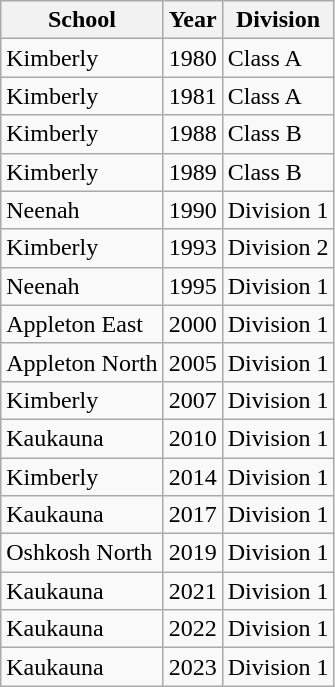<table class="wikitable">
<tr>
<th>School</th>
<th>Year</th>
<th>Division</th>
</tr>
<tr>
<td>Kimberly</td>
<td>1980</td>
<td>Class A</td>
</tr>
<tr>
<td>Kimberly</td>
<td>1981</td>
<td>Class A</td>
</tr>
<tr>
<td>Kimberly</td>
<td>1988</td>
<td>Class B</td>
</tr>
<tr>
<td>Kimberly</td>
<td>1989</td>
<td>Class B</td>
</tr>
<tr>
<td>Neenah</td>
<td>1990</td>
<td>Division 1</td>
</tr>
<tr>
<td>Kimberly</td>
<td>1993</td>
<td>Division 2</td>
</tr>
<tr>
<td>Neenah</td>
<td>1995</td>
<td>Division 1</td>
</tr>
<tr>
<td>Appleton East</td>
<td>2000</td>
<td>Division 1</td>
</tr>
<tr>
<td>Appleton North</td>
<td>2005</td>
<td>Division 1</td>
</tr>
<tr>
<td>Kimberly</td>
<td>2007</td>
<td>Division 1</td>
</tr>
<tr>
<td>Kaukauna</td>
<td>2010</td>
<td>Division 1</td>
</tr>
<tr>
<td>Kimberly</td>
<td>2014</td>
<td>Division 1</td>
</tr>
<tr>
<td>Kaukauna</td>
<td>2017</td>
<td>Division 1</td>
</tr>
<tr>
<td>Oshkosh North</td>
<td>2019</td>
<td>Division 1</td>
</tr>
<tr>
<td>Kaukauna</td>
<td>2021</td>
<td>Division 1</td>
</tr>
<tr>
<td>Kaukauna</td>
<td>2022</td>
<td>Division 1</td>
</tr>
<tr>
<td>Kaukauna</td>
<td>2023</td>
<td>Division 1</td>
</tr>
</table>
